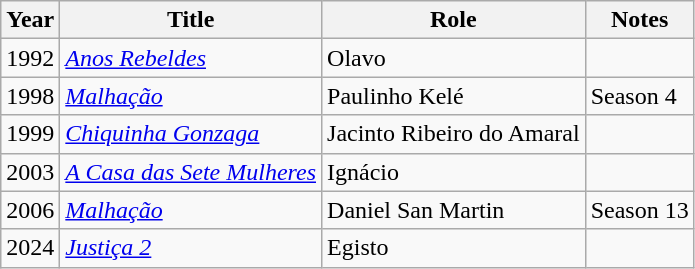<table class="wikitable sortable">
<tr>
<th>Year</th>
<th>Title</th>
<th>Role</th>
<th>Notes</th>
</tr>
<tr>
<td>1992</td>
<td><em><a href='#'>Anos Rebeldes</a></em></td>
<td>Olavo</td>
<td></td>
</tr>
<tr>
<td>1998</td>
<td><em><a href='#'>Malhação</a></em></td>
<td>Paulinho Kelé</td>
<td>Season 4</td>
</tr>
<tr>
<td>1999</td>
<td><em><a href='#'>Chiquinha Gonzaga</a></em></td>
<td>Jacinto Ribeiro do Amaral</td>
<td></td>
</tr>
<tr>
<td>2003</td>
<td><em><a href='#'>A Casa das Sete Mulheres</a></em></td>
<td>Ignácio</td>
<td></td>
</tr>
<tr>
<td>2006</td>
<td><em><a href='#'>Malhação</a></em></td>
<td>Daniel San Martin</td>
<td>Season 13</td>
</tr>
<tr>
<td>2024</td>
<td><em><a href='#'>Justiça 2</a></em></td>
<td>Egisto</td>
<td></td>
</tr>
</table>
